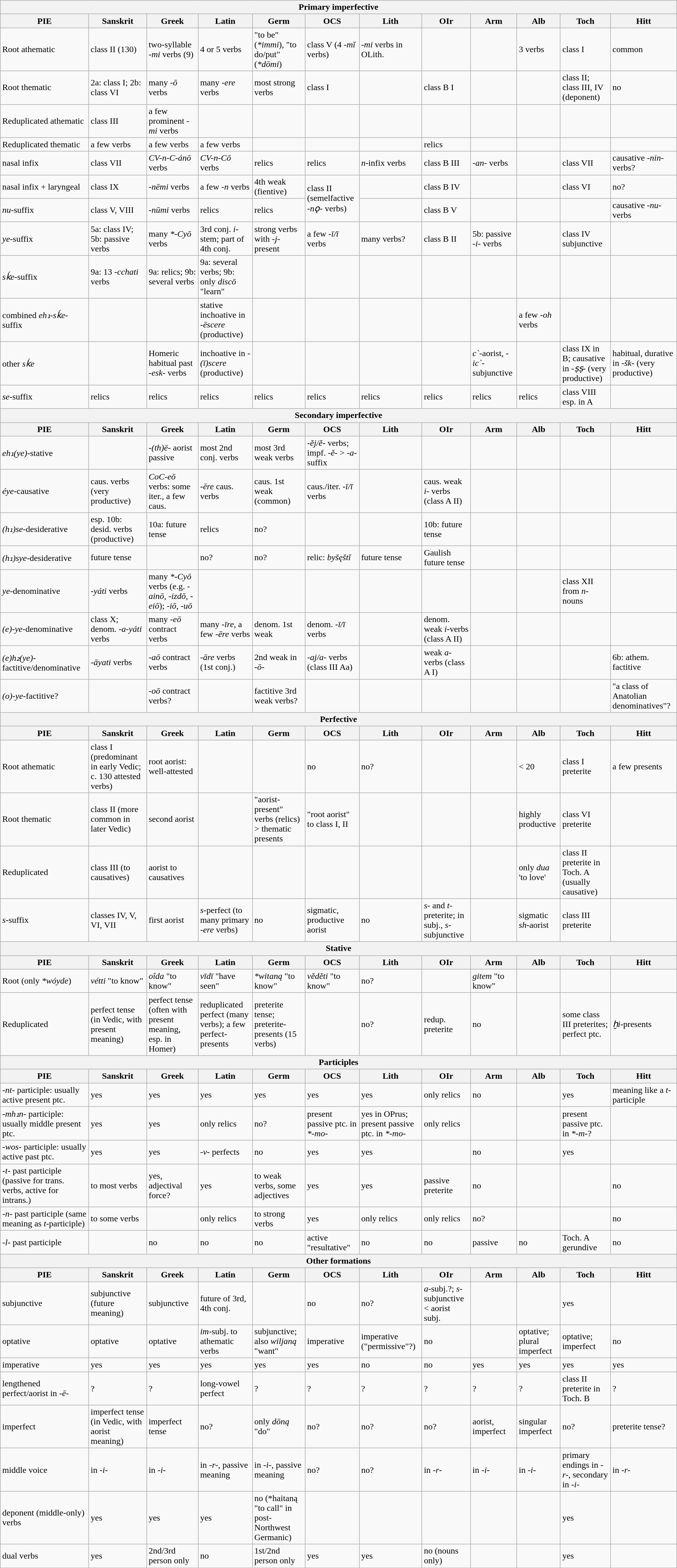<table class="wikitable">
<tr>
<th colspan="12">Primary imperfective</th>
</tr>
<tr>
<th>PIE</th>
<th>Sanskrit</th>
<th>Greek</th>
<th>Latin</th>
<th>Germ</th>
<th>OCS</th>
<th>Lith</th>
<th>OIr</th>
<th>Arm</th>
<th>Alb</th>
<th>Toch</th>
<th>Hitt</th>
</tr>
<tr>
<td>Root athematic</td>
<td>class II (130)</td>
<td>two-syllable <em>-mi</em> verbs (9)</td>
<td>4 or 5 verbs</td>
<td>"to be" (<em>*immi</em>), "to do/put" (<em>*dōmi</em>)</td>
<td>class V (4 <em>-mĭ</em> verbs)</td>
<td><em>-mi</em> verbs in OLith.</td>
<td></td>
<td></td>
<td>3 verbs</td>
<td>class I</td>
<td>common</td>
</tr>
<tr>
<td>Root thematic</td>
<td>2a: class I; 2b: class VI</td>
<td>many <em>-ō</em> verbs</td>
<td>many <em>-ere</em> verbs</td>
<td>most strong verbs</td>
<td>class I</td>
<td></td>
<td>class B I</td>
<td></td>
<td></td>
<td>class II; class III, IV (deponent)</td>
<td>no</td>
</tr>
<tr>
<td>Reduplicated athematic</td>
<td>class III</td>
<td>a few prominent <em>-mi</em> verbs</td>
<td></td>
<td></td>
<td></td>
<td></td>
<td></td>
<td></td>
<td></td>
<td></td>
<td></td>
</tr>
<tr>
<td>Reduplicated thematic</td>
<td>a few verbs</td>
<td>a few verbs</td>
<td>a few verbs</td>
<td></td>
<td></td>
<td></td>
<td>relics</td>
<td></td>
<td></td>
<td></td>
<td></td>
</tr>
<tr>
<td>nasal infix</td>
<td>class VII</td>
<td><em>CV-n-C-ánō</em> verbs</td>
<td><em>CV-n-Cō</em> verbs</td>
<td>relics</td>
<td>relics</td>
<td><em>n-</em>infix verbs</td>
<td>class B III</td>
<td><em>-an-</em> verbs</td>
<td></td>
<td>class VII</td>
<td>causative <em>-nin-</em> verbs?</td>
</tr>
<tr>
<td>nasal infix + laryngeal</td>
<td>class IX</td>
<td><em>-nēmi</em> verbs</td>
<td>a few <em>-n</em> verbs</td>
<td>4th weak (fientive)</td>
<td rowspan=2>class II (semelfactive <em>-nǫ-</em> verbs)</td>
<td></td>
<td>class B IV</td>
<td></td>
<td></td>
<td>class VI</td>
<td>no?</td>
</tr>
<tr>
<td><em>nu</em>-suffix</td>
<td>class V, VIII</td>
<td><em>-nūmi</em> verbs</td>
<td>relics</td>
<td>relics</td>
<td></td>
<td>class B V</td>
<td></td>
<td></td>
<td></td>
<td>causative <em>-nu-</em> verbs</td>
</tr>
<tr>
<td><em>ye</em>-suffix</td>
<td>5a: class IV; 5b: passive verbs</td>
<td>many <em>*-Cyō</em> verbs</td>
<td>3rd conj. <em>i</em>-stem; part of 4th conj.</td>
<td>strong verbs with <em>-j-</em> present</td>
<td>a few <em>-ī/ī</em> verbs</td>
<td>many verbs?</td>
<td>class B II</td>
<td>5b: passive <em>-i-</em> verbs</td>
<td></td>
<td>class IV subjunctive</td>
<td></td>
</tr>
<tr>
<td><em>sḱe</em>-suffix</td>
<td>9a: 13 <em>-cchati</em> verbs</td>
<td>9a: relics; 9b: several verbs</td>
<td>9a: several verbs; 9b: only <em>discō</em> "learn"</td>
<td></td>
<td></td>
<td></td>
<td></td>
<td></td>
<td></td>
<td></td>
<td></td>
</tr>
<tr>
<td>combined <em>eh₁-sḱe</em>-suffix</td>
<td></td>
<td></td>
<td>stative inchoative in <em>-ēscere</em> (productive)</td>
<td></td>
<td></td>
<td></td>
<td></td>
<td></td>
<td>a few <em>-oh</em> verbs</td>
<td></td>
<td></td>
</tr>
<tr>
<td>other <em>sḱe</em></td>
<td></td>
<td>Homeric habitual past <em>-esk-</em> verbs</td>
<td>inchoative in <em>-(ī)scere</em> (productive)</td>
<td></td>
<td></td>
<td></td>
<td></td>
<td><em>c`-</em>aorist, <em>-ic`-</em>subjunctive</td>
<td></td>
<td>class IX in B; causative in <em>-ṣṣ-</em> (very productive)</td>
<td>habitual, durative in <em>-šk-</em> (very productive)</td>
</tr>
<tr>
<td><em>se</em>-suffix</td>
<td>relics</td>
<td>relics</td>
<td>relics</td>
<td>relics</td>
<td>relics</td>
<td>relics</td>
<td>relics</td>
<td>relics</td>
<td>relics</td>
<td>class VIII esp. in A</td>
<td></td>
</tr>
<tr>
<th colspan="12">Secondary imperfective</th>
</tr>
<tr>
<th>PIE</th>
<th>Sanskrit</th>
<th>Greek</th>
<th>Latin</th>
<th>Germ</th>
<th>OCS</th>
<th>Lith</th>
<th>OIr</th>
<th>Arm</th>
<th>Alb</th>
<th>Toch</th>
<th>Hitt</th>
</tr>
<tr>
<td><em>eh₁(ye)</em>-stative</td>
<td></td>
<td><em>-(th)ē-</em> aorist passive</td>
<td>most 2nd conj. verbs</td>
<td>most 3rd weak verbs</td>
<td><em>-ěj/ě-</em> verbs; impf. <em>-ě-</em> > <em>-a-</em> suffix</td>
<td></td>
<td></td>
<td></td>
<td></td>
<td></td>
<td></td>
</tr>
<tr>
<td><em>éye</em>-causative</td>
<td>caus. verbs (very productive)</td>
<td><em>CoC-eō</em> verbs: some iter., a few caus.</td>
<td><em>-ēre</em> caus. verbs</td>
<td>caus. 1st weak (common)</td>
<td>caus./iter. <em>-ī/ī</em> verbs</td>
<td></td>
<td>caus. weak <em>i-</em> verbs (class A II)</td>
<td></td>
<td></td>
<td></td>
<td></td>
</tr>
<tr>
<td><em>(h₁)se</em>-desiderative</td>
<td>esp. 10b: desid. verbs (productive)</td>
<td>10a: future tense</td>
<td>relics</td>
<td>no?</td>
<td></td>
<td></td>
<td>10b: future tense</td>
<td></td>
<td></td>
<td></td>
<td></td>
</tr>
<tr>
<td><em>(h₁)sye</em>-desiderative</td>
<td>future tense</td>
<td></td>
<td>no?</td>
<td>no?</td>
<td>relic: <em>byšęštĭ</em></td>
<td>future tense</td>
<td>Gaulish future tense</td>
<td></td>
<td></td>
<td></td>
<td></td>
</tr>
<tr>
<td><em>ye</em>-denominative</td>
<td><em>-yáti</em> verbs</td>
<td>many <em>*-Cyō</em> verbs (e.g. <em>-ainō</em>, <em>-izdō</em>, <em>-eiō</em>); <em>-iō</em>, <em>-uō</em></td>
<td></td>
<td></td>
<td></td>
<td></td>
<td></td>
<td></td>
<td></td>
<td>class XII from <em>n-</em>nouns</td>
<td></td>
</tr>
<tr>
<td><em>(e)-ye</em>-denominative</td>
<td>class X; denom. <em>-a-yáti</em> verbs</td>
<td>many <em>-eō</em> contract verbs</td>
<td>many <em>-īre</em>, a few <em>-ēre</em> verbs</td>
<td>denom. 1st weak</td>
<td>denom. <em>-ī/ī</em> verbs</td>
<td></td>
<td>denom. weak <em>i-</em>verbs (class A II)</td>
<td></td>
<td></td>
<td></td>
<td></td>
</tr>
<tr>
<td><em>(e)h₂(ye)</em>-factitive/denominative</td>
<td><em>-āyati</em> verbs</td>
<td><em>-aō</em> contract verbs</td>
<td><em>-āre</em> verbs (1st conj.)</td>
<td>2nd weak in <em>-ō-</em></td>
<td><em>-aj/a-</em> verbs (class III Aa)</td>
<td></td>
<td>weak <em>a-</em>verbs (class A I)</td>
<td></td>
<td></td>
<td></td>
<td>6b: athem. factitive</td>
</tr>
<tr>
<td><em>(o)-ye</em>-factitive?</td>
<td></td>
<td><em>-oō</em> contract verbs?</td>
<td></td>
<td>factitive 3rd weak verbs?</td>
<td></td>
<td></td>
<td></td>
<td></td>
<td></td>
<td></td>
<td>"a class of Anatolian denominatives"?</td>
</tr>
<tr>
<th colspan="12">Perfective</th>
</tr>
<tr>
<th>PIE</th>
<th>Sanskrit</th>
<th>Greek</th>
<th>Latin</th>
<th>Germ</th>
<th>OCS</th>
<th>Lith</th>
<th>OIr</th>
<th>Arm</th>
<th>Alb</th>
<th>Toch</th>
<th>Hitt</th>
</tr>
<tr>
<td>Root athematic</td>
<td>class I (predominant in early Vedic; c. 130 attested verbs)</td>
<td>root aorist: well-attested</td>
<td></td>
<td></td>
<td>no</td>
<td>no?</td>
<td></td>
<td></td>
<td>< 20</td>
<td>class I preterite</td>
<td>a few presents</td>
</tr>
<tr>
<td>Root thematic</td>
<td>class II (more common in later Vedic)</td>
<td>second aorist</td>
<td></td>
<td>"aorist-present" verbs (relics) > thematic presents</td>
<td>"root aorist" to class I, II</td>
<td></td>
<td></td>
<td></td>
<td>highly productive</td>
<td>class VI preterite</td>
<td></td>
</tr>
<tr>
<td>Reduplicated</td>
<td>class III (to causatives)</td>
<td>aorist to causatives</td>
<td></td>
<td></td>
<td></td>
<td></td>
<td></td>
<td></td>
<td>only <em>dua</em> 'to love'</td>
<td>class II preterite in Toch. A (usually causative)</td>
<td></td>
</tr>
<tr>
<td><em>s</em>-suffix</td>
<td>classes IV, V, VI, VII</td>
<td>first aorist</td>
<td><em>s-</em>perfect (to many primary <em>-ere</em> verbs)</td>
<td>no</td>
<td>sigmatic, productive aorist</td>
<td>no</td>
<td><em>s-</em> and <em>t-</em>preterite; in subj., <em>s-</em>subjunctive</td>
<td></td>
<td>sigmatic <em>sh-</em>aorist</td>
<td>class III preterite</td>
<td></td>
</tr>
<tr>
<th colspan="12">Stative</th>
</tr>
<tr>
<th>PIE</th>
<th>Sanskrit</th>
<th>Greek</th>
<th>Latin</th>
<th>Germ</th>
<th>OCS</th>
<th>Lith</th>
<th>OIr</th>
<th>Arm</th>
<th>Alb</th>
<th>Toch</th>
<th>Hitt</th>
</tr>
<tr>
<td>Root (only <em>*wóyde</em>)</td>
<td><em>vétti</em> "to know"</td>
<td><em>oîda</em> "to know"</td>
<td><em>vīdī</em> "have seen"</td>
<td><em>*witaną</em> "to know"</td>
<td><em>věděti</em> "to know"</td>
<td>no?</td>
<td></td>
<td><em>gitem</em> "to know"</td>
<td></td>
<td></td>
<td></td>
</tr>
<tr>
<td>Reduplicated</td>
<td>perfect tense (in Vedic, with present meaning)</td>
<td>perfect tense (often with present meaning, esp. in Homer)</td>
<td>reduplicated perfect (many verbs); a few perfect-presents</td>
<td>preterite tense; preterite-presents (15 verbs)</td>
<td></td>
<td>no?</td>
<td>redup. preterite</td>
<td>no</td>
<td></td>
<td>some class III preterites; perfect ptc.</td>
<td><em>ḫi-</em>presents</td>
</tr>
<tr>
<th colspan="12">Participles</th>
</tr>
<tr>
<th>PIE</th>
<th>Sanskrit</th>
<th>Greek</th>
<th>Latin</th>
<th>Germ</th>
<th>OCS</th>
<th>Lith</th>
<th>OIr</th>
<th>Arm</th>
<th>Alb</th>
<th>Toch</th>
<th>Hitt</th>
</tr>
<tr>
<td><em>-nt-</em> participle: usually active present ptc.</td>
<td>yes</td>
<td>yes</td>
<td>yes</td>
<td>yes</td>
<td>yes</td>
<td>yes</td>
<td>only relics</td>
<td>no</td>
<td></td>
<td>yes</td>
<td>meaning like a <em>t-</em>participle</td>
</tr>
<tr>
<td><em>-mh₁n-</em> participle: usually middle present ptc.</td>
<td>yes</td>
<td>yes</td>
<td>only relics</td>
<td>no?</td>
<td>present passive ptc. in <em>*-mo-</em></td>
<td>yes in OPrus; present passive ptc. in <em>*-mo-</em></td>
<td>only relics</td>
<td></td>
<td></td>
<td>present passive ptc. in <em>*-m-</em>?</td>
<td></td>
</tr>
<tr>
<td><em>-wos-</em> participle: usually active past ptc.</td>
<td>yes</td>
<td>yes</td>
<td><em>-v-</em> perfects</td>
<td>no</td>
<td>yes</td>
<td>yes</td>
<td></td>
<td>no</td>
<td></td>
<td>yes</td>
<td></td>
</tr>
<tr>
<td><em>-t-</em> past participle (passive for trans. verbs, active for intrans.)</td>
<td>to most verbs</td>
<td>yes, adjectival force?</td>
<td>yes</td>
<td>to weak verbs, some adjectives</td>
<td>yes</td>
<td>yes</td>
<td>passive preterite</td>
<td>no</td>
<td></td>
<td></td>
<td>no</td>
</tr>
<tr>
<td><em>-n-</em> past participle (same meaning as <em>t-</em>participle)</td>
<td>to some verbs</td>
<td></td>
<td>only relics</td>
<td>to strong verbs</td>
<td>yes</td>
<td>only relics</td>
<td>only relics</td>
<td>no?</td>
<td></td>
<td></td>
<td>no</td>
</tr>
<tr>
<td><em>-l-</em> past participle</td>
<td></td>
<td>no</td>
<td>no</td>
<td>no</td>
<td>active "resultative"</td>
<td>no</td>
<td>no</td>
<td>passive</td>
<td>no</td>
<td>Toch. A gerundive</td>
<td>no</td>
</tr>
<tr>
<th colspan="12">Other formations</th>
</tr>
<tr>
<th>PIE</th>
<th>Sanskrit</th>
<th>Greek</th>
<th>Latin</th>
<th>Germ</th>
<th>OCS</th>
<th>Lith</th>
<th>OIr</th>
<th>Arm</th>
<th>Alb</th>
<th>Toch</th>
<th>Hitt</th>
</tr>
<tr>
<td>subjunctive</td>
<td>subjunctive (future meaning)</td>
<td>subjunctive</td>
<td>future of 3rd, 4th conj.</td>
<td></td>
<td>no</td>
<td>no?</td>
<td><em>a-</em>subj.?; <em>s-</em>subjunctive < aorist subj.</td>
<td></td>
<td></td>
<td>yes</td>
<td></td>
</tr>
<tr>
<td>optative</td>
<td>optative</td>
<td>optative</td>
<td><em>im-</em>subj. to athematic verbs</td>
<td>subjunctive; also <em>wiljaną</em> "want"</td>
<td>imperative</td>
<td>imperative ("permissive"?)</td>
<td>no</td>
<td></td>
<td>optative; plural imperfect</td>
<td>optative; imperfect</td>
<td>no</td>
</tr>
<tr>
<td>imperative</td>
<td>yes</td>
<td>yes</td>
<td>yes</td>
<td>yes</td>
<td>yes</td>
<td>no</td>
<td>no</td>
<td>yes</td>
<td>yes</td>
<td>yes</td>
<td>yes</td>
</tr>
<tr>
<td>lengthened perfect/aorist in <em>-ē-</em></td>
<td>?</td>
<td>?</td>
<td>long-vowel perfect</td>
<td>?</td>
<td>?</td>
<td>?</td>
<td>?</td>
<td>?</td>
<td>?</td>
<td>class II preterite in Toch. B</td>
<td>?</td>
</tr>
<tr>
<td>imperfect</td>
<td>imperfect tense (in Vedic, with aorist meaning)</td>
<td>imperfect tense</td>
<td>no?</td>
<td>only <em>dōną</em> "do"</td>
<td>no?</td>
<td>no?</td>
<td>no?</td>
<td>aorist, imperfect</td>
<td>singular imperfect</td>
<td>no?</td>
<td>preterite tense?</td>
</tr>
<tr>
<td>middle voice</td>
<td>in <em>-i-</em></td>
<td>in <em>-i-</em></td>
<td>in <em>-r-</em>, passive meaning</td>
<td>in <em>-i-</em>, passive meaning</td>
<td>no?</td>
<td>no?</td>
<td>in <em>-r-</em></td>
<td>in <em>-i-</em></td>
<td>in <em>-i-</em></td>
<td>primary endings in <em>-r-</em>, secondary in <em>-i-</em></td>
<td>in <em>-r-</em></td>
</tr>
<tr>
<td>deponent (middle-only) verbs</td>
<td>yes</td>
<td>yes</td>
<td>yes</td>
<td>no (*haitaną "to call" in post-Northwest Germanic)</td>
<td></td>
<td></td>
<td></td>
<td></td>
<td></td>
<td>yes</td>
<td></td>
</tr>
<tr>
<td>dual verbs</td>
<td>yes</td>
<td>2nd/3rd person only</td>
<td>no</td>
<td>1st/2nd person only</td>
<td>yes</td>
<td>yes</td>
<td>no (nouns only)</td>
<td></td>
<td></td>
<td>yes</td>
<td></td>
</tr>
</table>
